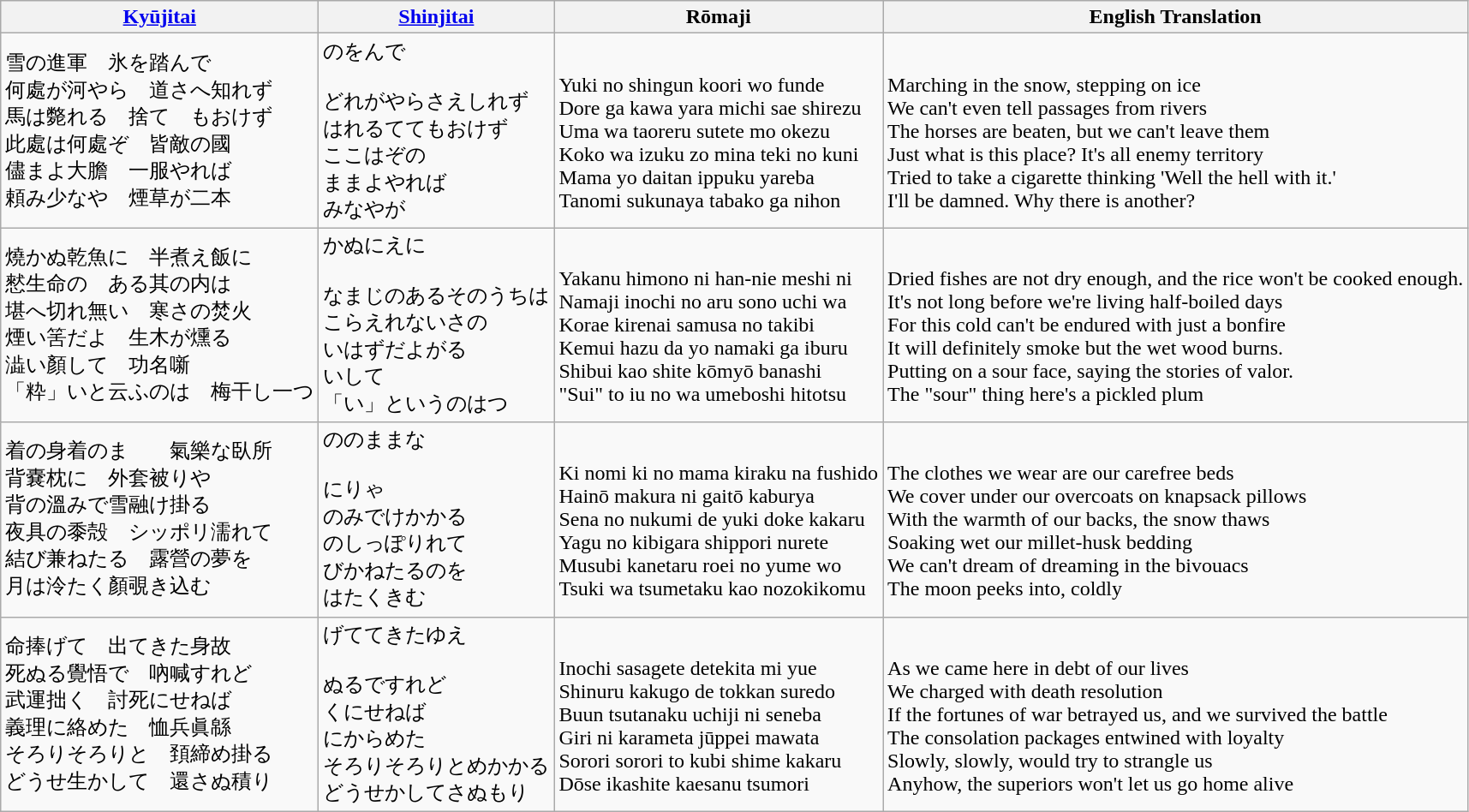<table class="wikitable">
<tr>
<th><a href='#'>Kyūjitai</a></th>
<th><a href='#'>Shinjitai</a></th>
<th>Rōmaji</th>
<th>English Translation</th>
</tr>
<tr>
<td>雪の進軍　氷を踏んで　<br>何處が河やら　道さへ知れず　<br>馬は斃れる　捨てゝもおけず　<br>此處は何處ぞ　皆敵の國<br>儘まよ大膽　一服やれば　<br>頼み少なや　煙草が二本</td>
<td>のをんで<br><br>どれがやらさえしれず<br>
はれるててもおけず<br>
ここはぞの<br>
ままよやれば<br>
みなやが<br></td>
<td><br>Yuki no shingun koori wo funde<br>
Dore ga kawa yara michi sae shirezu<br>
Uma wa taoreru sutete mo okezu<br>
Koko wa izuku zo mina teki no kuni<br>
Mama yo daitan ippuku yareba<br>
Tanomi sukunaya tabako ga nihon</td>
<td><br>Marching in the snow, stepping on ice<br>
We can't even tell passages from rivers<br>
The horses are beaten, but we can't leave them<br>
Just what is this place? It's all enemy territory<br>
Tried to take a cigarette thinking 'Well the hell with it.'<br>
I'll be damned. Why there is another?<br></td>
</tr>
<tr>
<td>燒かぬ乾魚に　半煮え飯に<br>憖生命の　ある其の内は<br>堪へ切れ無い　寒さの焚火<br>煙い筈だよ　生木が燻る<br>澁い顏して　功名噺<br>「粋」いと云ふのは　梅干し一つ</td>
<td>かぬにえに<br><br>なまじのあるそのうちは<br>
こらえれないさの<br>
いはずだよがる<br>
いして<br>
「い」というのはつ<br></td>
<td><br>Yakanu himono ni han-nie meshi ni<br>
Namaji inochi no aru sono uchi wa<br>
Korae kirenai samusa no takibi<br>
Kemui hazu da yo namaki ga iburu<br>
Shibui kao shite kōmyō banashi<br>
"Sui" to iu no wa umeboshi hitotsu</td>
<td><br>Dried fishes are not dry enough, and the rice won't be cooked enough.<br>
It's not long before we're living half-boiled days<br>
For this cold can't be endured with just a bonfire<br>
It will definitely smoke but the wet wood burns.<br>
Putting on a sour face, saying the stories of valor.<br>
The "sour" thing here's a pickled plum<br></td>
</tr>
<tr>
<td>着の身着のまゝ　氣樂な臥所<br>背嚢枕に　外套被りや<br>背の溫みで雪融け掛る<br>夜具の黍殻　シッポリ濡れて<br>結び兼ねたる　露營の夢を<br>月は泠たく顏覗き込む</td>
<td>ののままな<br><br>にりゃ<br>
のみでけかかる<br>
のしっぽりれて<br>
びかねたるのを<br>
はたくきむ<br></td>
<td><br>Ki nomi ki no mama kiraku na fushido<br>
Hainō makura ni gaitō kaburya<br>
Sena no nukumi de yuki doke kakaru<br>
Yagu no kibigara shippori nurete<br>
Musubi kanetaru roei no yume wo<br>
Tsuki wa tsumetaku kao nozokikomu</td>
<td><br>The clothes we wear are our carefree beds<br>
We cover under our overcoats on knapsack pillows<br>
With the warmth of our backs, the snow thaws<br>
Soaking wet our millet-husk bedding<br>
We can't dream of dreaming in the bivouacs<br>
The moon peeks into, coldly<br></td>
</tr>
<tr>
<td>命捧げて　出てきた身故<br>死ぬる覺悟で　吶喊すれど<br>武運拙く　討死にせねば<br>義理に絡めた　恤兵眞緜<br>そろりそろりと　頚締め掛る<br>どうせ生かして　還さぬ積り</td>
<td>げててきたゆえ<br><br>ぬるですれど<br>
くにせねば<br>
にからめた<br>
そろりそろりとめかかる<br>
どうせかしてさぬもり<br></td>
<td><br>Inochi sasagete detekita mi yue<br>
Shinuru kakugo de tokkan suredo<br>
Buun tsutanaku uchiji ni seneba<br>
Giri ni karameta jūppei mawata<br>
Sorori sorori to kubi shime kakaru<br>
Dōse ikashite kaesanu tsumori</td>
<td><br>As we came here in debt of our lives<br>
We charged with death resolution<br>
If the fortunes of war betrayed us, and we survived the battle<br>
The consolation packages entwined with loyalty<br>
Slowly, slowly, would try to strangle us<br>
Anyhow, the superiors won't let us go home alive<br></td>
</tr>
</table>
